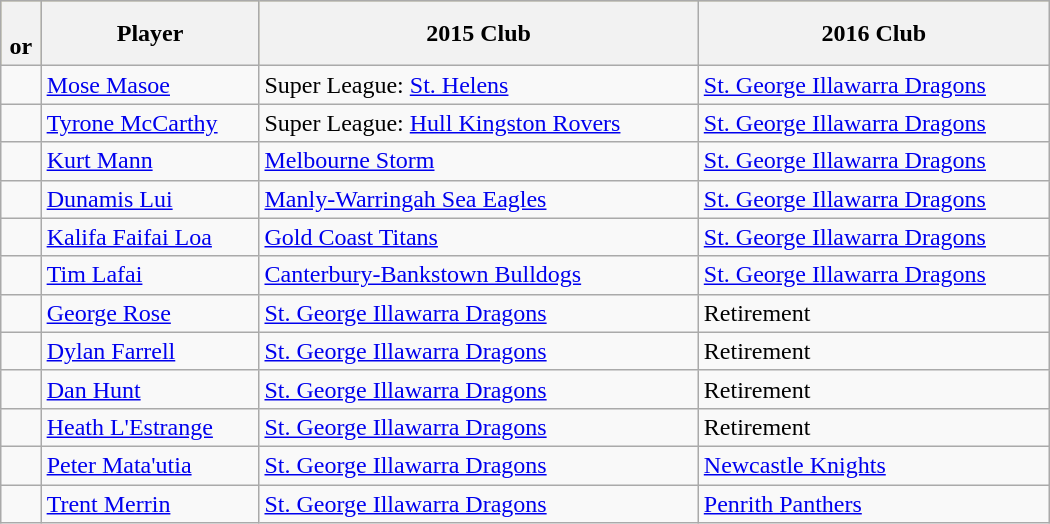<table class="wikitable sortable" style="width:700px;">
<tr bgcolor=#bdb76b>
<th> <br> or <br> </th>
<th>Player</th>
<th>2015 Club</th>
<th>2016 Club</th>
</tr>
<tr>
<td></td>
<td data-sort-value="Masoe, Mose"><a href='#'>Mose Masoe</a></td>
<td> Super League: <a href='#'>St. Helens</a></td>
<td> <a href='#'>St. George Illawarra Dragons</a></td>
</tr>
<tr>
<td></td>
<td data-sort-value="McCarthy, Tyrone"><a href='#'>Tyrone McCarthy</a></td>
<td> Super League: <a href='#'>Hull Kingston Rovers</a></td>
<td> <a href='#'>St. George Illawarra Dragons</a></td>
</tr>
<tr>
<td></td>
<td data-sort-value="Mann, Kurt"><a href='#'>Kurt Mann</a></td>
<td> <a href='#'>Melbourne Storm</a></td>
<td> <a href='#'>St. George Illawarra Dragons</a></td>
</tr>
<tr>
<td></td>
<td data-sort-value="Lui, Dunamis"><a href='#'>Dunamis Lui</a></td>
<td> <a href='#'>Manly-Warringah Sea Eagles</a></td>
<td> <a href='#'>St. George Illawarra Dragons</a></td>
</tr>
<tr>
<td></td>
<td data-sort-value="Faifai Loa, Kalifa"><a href='#'>Kalifa Faifai Loa</a></td>
<td> <a href='#'>Gold Coast Titans</a></td>
<td> <a href='#'>St. George Illawarra Dragons</a></td>
</tr>
<tr>
<td></td>
<td data-sort-value="Lafai, Tim"><a href='#'>Tim Lafai</a></td>
<td> <a href='#'>Canterbury-Bankstown Bulldogs</a></td>
<td> <a href='#'>St. George Illawarra Dragons</a></td>
</tr>
<tr>
<td></td>
<td data-sort-value="Rose, George"><a href='#'>George Rose</a></td>
<td> <a href='#'>St. George Illawarra Dragons</a></td>
<td>Retirement</td>
</tr>
<tr>
<td></td>
<td data-sort-value="Farrell, Dylan"><a href='#'>Dylan Farrell</a></td>
<td> <a href='#'>St. George Illawarra Dragons</a></td>
<td>Retirement</td>
</tr>
<tr>
<td></td>
<td data-sort-value="Hunt, Dan"><a href='#'>Dan Hunt</a></td>
<td> <a href='#'>St. George Illawarra Dragons</a></td>
<td>Retirement</td>
</tr>
<tr>
<td></td>
<td data-sort-value="Lestrange, Heath"><a href='#'>Heath L'Estrange</a></td>
<td> <a href='#'>St. George Illawarra Dragons</a></td>
<td>Retirement</td>
</tr>
<tr>
<td></td>
<td data-sort-value="Mata'utia, Peter"><a href='#'>Peter Mata'utia</a></td>
<td> <a href='#'>St. George Illawarra Dragons</a></td>
<td> <a href='#'>Newcastle Knights</a></td>
</tr>
<tr>
<td></td>
<td data-sort-value="Merrin, Trent"><a href='#'>Trent Merrin</a></td>
<td> <a href='#'>St. George Illawarra Dragons</a></td>
<td> <a href='#'>Penrith Panthers</a></td>
</tr>
</table>
